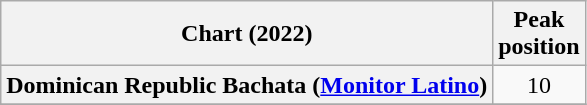<table class="wikitable sortable plainrowheaders" style="text-align:center">
<tr>
<th scope="col">Chart (2022)</th>
<th scope="col">Peak<br>position</th>
</tr>
<tr>
<th scope="row">Dominican Republic Bachata (<a href='#'>Monitor Latino</a>)</th>
<td align=center>10</td>
</tr>
<tr>
</tr>
</table>
